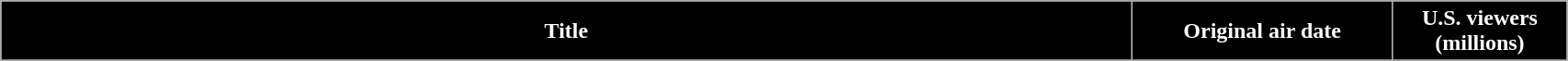<table class="wikitable plainrowheaders" style="width:90%">
<tr>
<th style="background-color: #000000; color: #FFFFFF;" width=65%>Title</th>
<th style="background-color: #000000; color: #FFFFFF;" width=15%>Original air date</th>
<th style="background-color: #000000; color: #FFFFFF;" width=10%>U.S. viewers<br>(millions)</th>
</tr>
<tr>
</tr>
</table>
